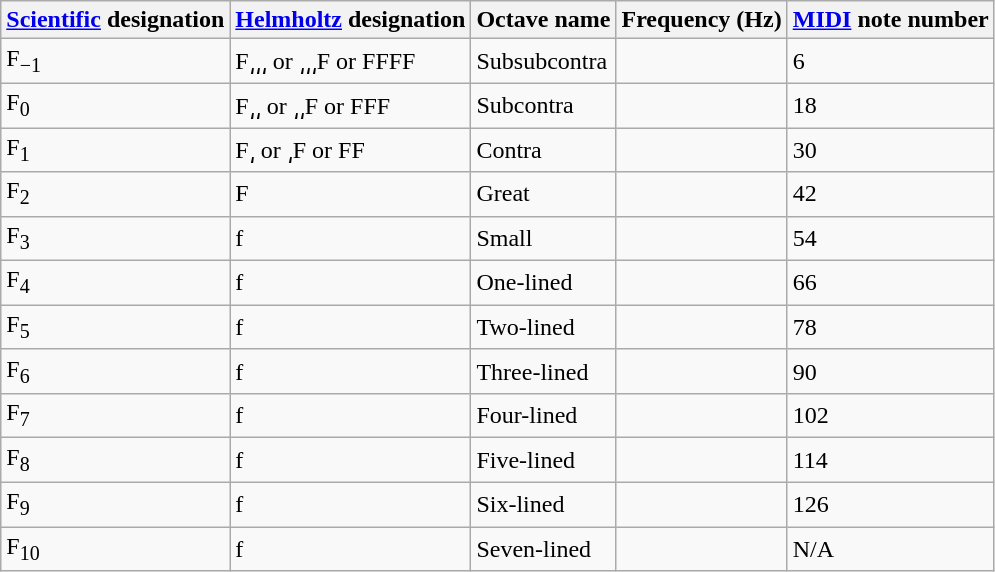<table class="wikitable">
<tr>
<th><a href='#'>Scientific</a> designation</th>
<th><a href='#'>Helmholtz</a> designation</th>
<th>Octave name</th>
<th>Frequency (Hz)</th>
<th><a href='#'>MIDI</a> note  number</th>
</tr>
<tr>
<td>F<sub>−1</sub></td>
<td>F͵͵͵ or ͵͵͵F or FFFF</td>
<td>Subsubcontra</td>
<td align="right"></td>
<td>6</td>
</tr>
<tr>
<td>F<sub>0</sub></td>
<td>F͵͵ or ͵͵F or FFF</td>
<td>Subcontra</td>
<td align="right"></td>
<td>18</td>
</tr>
<tr>
<td>F<sub>1</sub></td>
<td>F͵ or ͵F or FF</td>
<td>Contra</td>
<td align="right"></td>
<td>30</td>
</tr>
<tr>
<td>F<sub>2</sub></td>
<td>F</td>
<td>Great</td>
<td align="right"></td>
<td>42</td>
</tr>
<tr>
<td>F<sub>3</sub></td>
<td>f</td>
<td>Small</td>
<td align="right"></td>
<td>54</td>
</tr>
<tr>
<td>F<sub>4</sub></td>
<td>f</td>
<td>One-lined</td>
<td align="right"></td>
<td>66</td>
</tr>
<tr>
<td>F<sub>5</sub></td>
<td>f</td>
<td>Two-lined</td>
<td align="right"></td>
<td>78</td>
</tr>
<tr>
<td>F<sub>6</sub></td>
<td>f</td>
<td>Three-lined</td>
<td align="right"></td>
<td>90</td>
</tr>
<tr>
<td>F<sub>7</sub></td>
<td>f</td>
<td>Four-lined</td>
<td align="right"></td>
<td>102</td>
</tr>
<tr>
<td>F<sub>8</sub></td>
<td>f</td>
<td>Five-lined</td>
<td align="right"></td>
<td>114</td>
</tr>
<tr>
<td>F<sub>9</sub></td>
<td>f</td>
<td>Six-lined</td>
<td align="right"></td>
<td>126</td>
</tr>
<tr>
<td>F<sub>10</sub></td>
<td>f</td>
<td>Seven-lined</td>
<td align="right"></td>
<td>N/A</td>
</tr>
</table>
